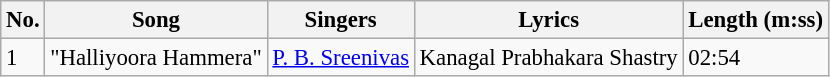<table class="wikitable" style="font-size:95%;">
<tr>
<th>No.</th>
<th>Song</th>
<th>Singers</th>
<th>Lyrics</th>
<th>Length (m:ss)</th>
</tr>
<tr>
<td>1</td>
<td>"Halliyoora Hammera"</td>
<td><a href='#'>P. B. Sreenivas</a></td>
<td>Kanagal Prabhakara Shastry</td>
<td>02:54</td>
</tr>
</table>
